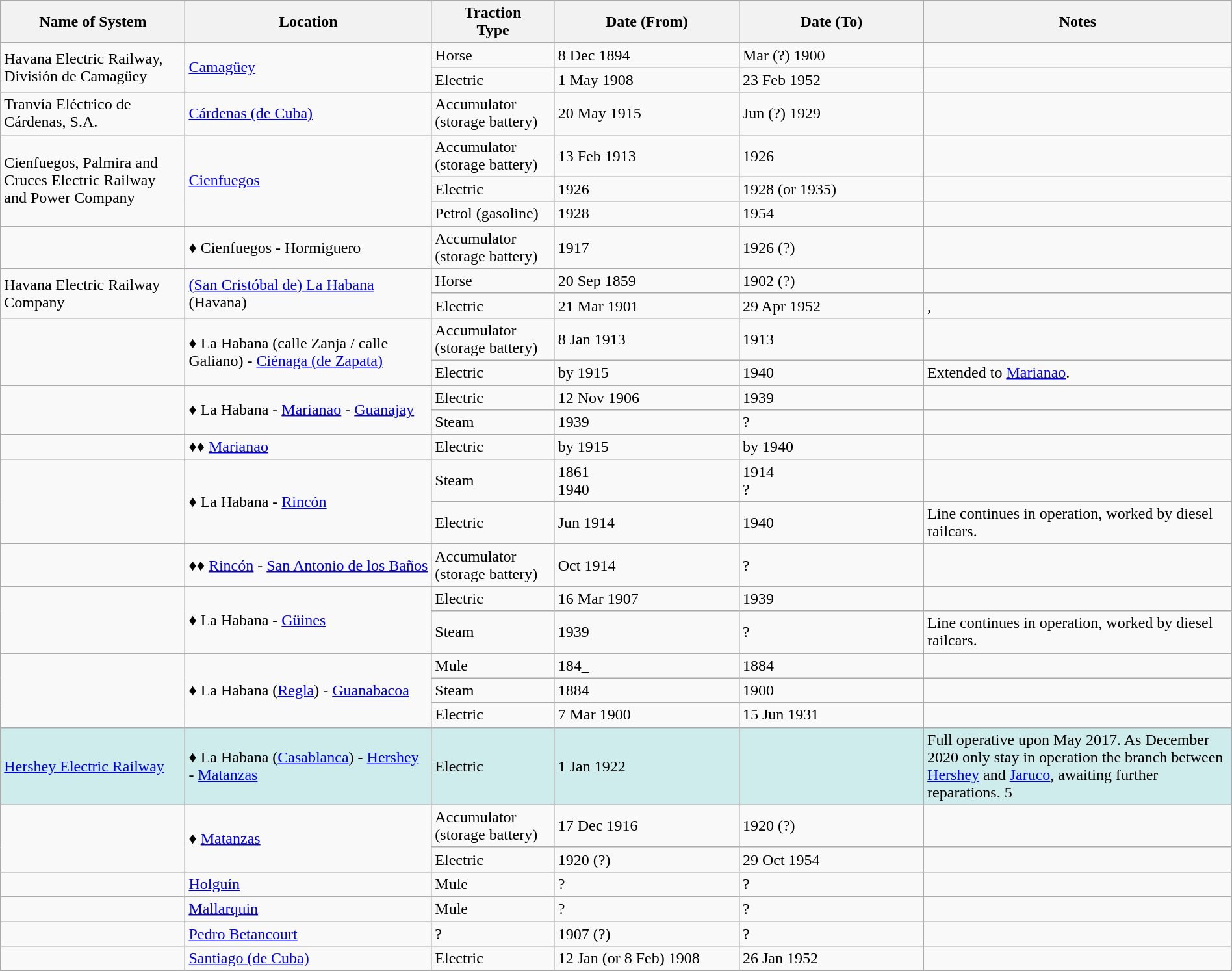<table class="wikitable" width=100%>
<tr>
<th width=15%>Name of System</th>
<th width=20%>Location</th>
<th width=10%>Traction<br>Type</th>
<th width=15%>Date (From)</th>
<th width=15%>Date (To)</th>
<th width=25%>Notes</th>
</tr>
<tr>
<td rowspan="2">Havana Electric Railway, División de Camagüey</td>
<td rowspan="2"><a href='#'>Camagüey</a></td>
<td>Horse</td>
<td>8 Dec 1894</td>
<td>Mar (?) 1900</td>
<td> </td>
</tr>
<tr>
<td>Electric</td>
<td>1 May 1908</td>
<td>23 Feb 1952</td>
<td></td>
</tr>
<tr>
<td>Tranvía Eléctrico de Cárdenas, S.A.</td>
<td><a href='#'>Cárdenas (de Cuba)</a></td>
<td>Accumulator (storage battery)</td>
<td>20 May 1915</td>
<td>Jun (?) 1929</td>
<td></td>
</tr>
<tr>
<td rowspan="3">Cienfuegos, Palmira and Cruces Electric Railway and Power Company</td>
<td rowspan="3"><a href='#'>Cienfuegos</a></td>
<td>Accumulator (storage battery)</td>
<td>13 Feb 1913</td>
<td>1926</td>
<td> </td>
</tr>
<tr>
<td>Electric</td>
<td>1926</td>
<td>1928 (or 1935)</td>
<td> </td>
</tr>
<tr>
<td>Petrol (gasoline)</td>
<td>1928</td>
<td>1954</td>
<td></td>
</tr>
<tr>
<td> </td>
<td>♦ Cienfuegos - Hormiguero</td>
<td>Accumulator (storage battery)</td>
<td>1917</td>
<td>1926 (?)</td>
<td> </td>
</tr>
<tr>
<td rowspan="2">Havana Electric Railway Company</td>
<td rowspan="2"><a href='#'>(San Cristóbal de) La Habana</a> (Havana)</td>
<td>Horse</td>
<td>20 Sep 1859</td>
<td>1902 (?)</td>
<td></td>
</tr>
<tr>
<td>Electric</td>
<td>21 Mar 1901</td>
<td>29 Apr 1952</td>
<td>, </td>
</tr>
<tr>
<td rowspan="2"> </td>
<td rowspan="2">♦ La Habana (calle Zanja / calle Galiano) - <a href='#'>Ciénaga (de Zapata)</a></td>
<td>Accumulator (storage battery)</td>
<td>8 Jan 1913</td>
<td>1913</td>
<td></td>
</tr>
<tr>
<td>Electric</td>
<td>by 1915</td>
<td>1940</td>
<td> Extended to <a href='#'>Marianao</a>.</td>
</tr>
<tr>
<td rowspan="2"> </td>
<td rowspan="2">♦ La Habana - <a href='#'>Marianao</a> - <a href='#'>Guanajay</a></td>
<td>Electric</td>
<td>12 Nov 1906</td>
<td>1939</td>
<td> </td>
</tr>
<tr>
<td>Steam</td>
<td>1939</td>
<td>?</td>
<td></td>
</tr>
<tr>
<td> </td>
<td>♦♦ <a href='#'>Marianao</a></td>
<td>Electric</td>
<td>by 1915</td>
<td>by 1940</td>
<td></td>
</tr>
<tr>
<td rowspan="2"> </td>
<td rowspan="2">♦ La Habana - <a href='#'>Rincón</a></td>
<td>Steam</td>
<td>1861<br>1940</td>
<td>1914<br>?</td>
<td></td>
</tr>
<tr>
<td>Electric</td>
<td>Jun 1914</td>
<td>1940</td>
<td> Line continues in operation, worked by diesel railcars.</td>
</tr>
<tr>
<td> </td>
<td>♦♦ <a href='#'>Rincón</a> - <a href='#'>San Antonio de los Baños</a></td>
<td>Accumulator (storage battery)</td>
<td>Oct 1914</td>
<td>?</td>
<td> </td>
</tr>
<tr>
<td rowspan="2"> </td>
<td rowspan="2">♦ La Habana - <a href='#'>Güines</a></td>
<td>Electric</td>
<td>16 Mar 1907</td>
<td>1939</td>
<td></td>
</tr>
<tr>
<td>Steam</td>
<td>1939</td>
<td>?</td>
<td> Line continues in operation, worked by diesel railcars.</td>
</tr>
<tr>
<td rowspan="3"> </td>
<td rowspan="3">♦ La Habana (<a href='#'>Regla</a>) - <a href='#'>Guanabacoa</a></td>
<td>Mule</td>
<td>184_</td>
<td>1884</td>
<td> </td>
</tr>
<tr>
<td>Steam</td>
<td>1884</td>
<td>1900</td>
<td> </td>
</tr>
<tr>
<td>Electric</td>
<td>7 Mar 1900</td>
<td>15 Jun 1931</td>
<td></td>
</tr>
<tr>
<td style="background:#CFECEC"><a href='#'>Hershey Electric Railway</a></td>
<td style="background:#CFECEC">♦ La Habana (<a href='#'>Casablanca</a>) - <a href='#'>Hershey</a> - <a href='#'>Matanzas</a></td>
<td style="background:#CFECEC">Electric</td>
<td style="background:#CFECEC">1 Jan 1922</td>
<td style="background:#CFECEC"> </td>
<td style="background:#CFECEC">Full operative upon May 2017. As December 2020 only stay in operation the branch between <a href='#'>Hershey</a> and <a href='#'>Jaruco</a>, awaiting further reparations.  5</td>
</tr>
<tr>
<td rowspan="2"> </td>
<td rowspan="2">♦ <a href='#'>Matanzas</a></td>
<td>Accumulator (storage battery)</td>
<td>17 Dec 1916</td>
<td>1920 (?)</td>
<td></td>
</tr>
<tr>
<td>Electric</td>
<td>1920 (?)</td>
<td>29 Oct 1954</td>
<td></td>
</tr>
<tr>
<td> </td>
<td><a href='#'>Holguín</a></td>
<td>Mule</td>
<td>?</td>
<td>?</td>
<td> </td>
</tr>
<tr>
<td> </td>
<td><a href='#'>Mallarquin</a></td>
<td>Mule</td>
<td>?</td>
<td>?</td>
<td> </td>
</tr>
<tr>
<td> </td>
<td><a href='#'>Pedro Betancourt</a></td>
<td>?</td>
<td>1907 (?)</td>
<td>?</td>
<td></td>
</tr>
<tr>
<td> </td>
<td><a href='#'>Santiago (de Cuba)</a></td>
<td>Electric</td>
<td>12 Jan (or 8 Feb) 1908</td>
<td>26 Jan 1952</td>
<td></td>
</tr>
<tr>
</tr>
</table>
